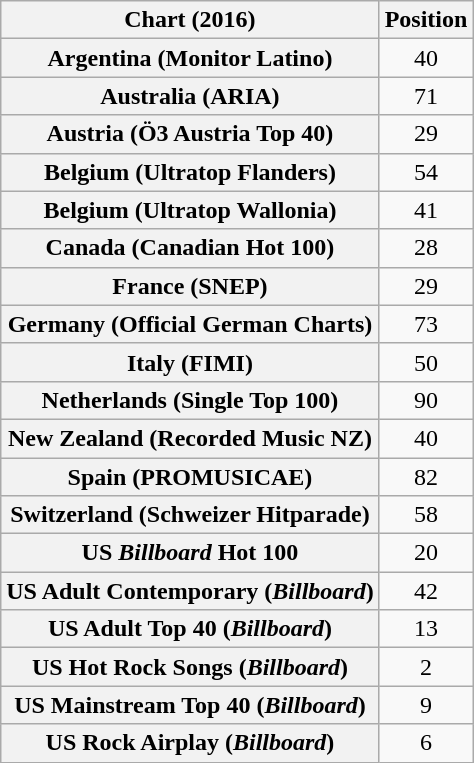<table class="wikitable sortable plainrowheaders" style="text-align:center">
<tr>
<th>Chart (2016)</th>
<th>Position</th>
</tr>
<tr>
<th scope="row">Argentina (Monitor Latino)</th>
<td>40</td>
</tr>
<tr>
<th scope="row">Australia (ARIA)</th>
<td>71</td>
</tr>
<tr>
<th scope="row">Austria (Ö3 Austria Top 40)</th>
<td>29</td>
</tr>
<tr>
<th scope="row">Belgium (Ultratop Flanders)</th>
<td>54</td>
</tr>
<tr>
<th scope="row">Belgium (Ultratop Wallonia)</th>
<td>41</td>
</tr>
<tr>
<th scope="row">Canada (Canadian Hot 100)</th>
<td>28</td>
</tr>
<tr>
<th scope="row">France (SNEP)</th>
<td>29</td>
</tr>
<tr>
<th scope="row">Germany (Official German Charts)</th>
<td>73</td>
</tr>
<tr>
<th scope="row">Italy (FIMI)</th>
<td>50</td>
</tr>
<tr>
<th scope="row">Netherlands (Single Top 100)</th>
<td>90</td>
</tr>
<tr>
<th scope="row">New Zealand (Recorded Music NZ)</th>
<td>40</td>
</tr>
<tr>
<th scope="row">Spain (PROMUSICAE)</th>
<td>82</td>
</tr>
<tr>
<th scope="row">Switzerland (Schweizer Hitparade)</th>
<td>58</td>
</tr>
<tr>
<th scope="row">US <em>Billboard</em> Hot 100</th>
<td>20</td>
</tr>
<tr>
<th scope="row">US Adult Contemporary (<em>Billboard</em>)</th>
<td>42</td>
</tr>
<tr>
<th scope="row">US Adult Top 40 (<em>Billboard</em>)</th>
<td>13</td>
</tr>
<tr>
<th scope="row">US Hot Rock Songs (<em>Billboard</em>)</th>
<td>2</td>
</tr>
<tr>
<th scope="row">US Mainstream Top 40 (<em>Billboard</em>)</th>
<td>9</td>
</tr>
<tr>
<th scope="row">US Rock Airplay (<em>Billboard</em>)</th>
<td>6</td>
</tr>
</table>
